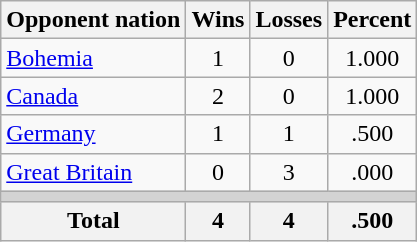<table class=wikitable>
<tr>
<th>Opponent nation</th>
<th>Wins</th>
<th>Losses</th>
<th>Percent</th>
</tr>
<tr align=center>
<td align=left><a href='#'>Bohemia</a></td>
<td>1</td>
<td>0</td>
<td>1.000</td>
</tr>
<tr align=center>
<td align=left><a href='#'>Canada</a></td>
<td>2</td>
<td>0</td>
<td>1.000</td>
</tr>
<tr align=center>
<td align=left><a href='#'>Germany</a></td>
<td>1</td>
<td>1</td>
<td>.500</td>
</tr>
<tr align=center>
<td align=left><a href='#'>Great Britain</a></td>
<td>0</td>
<td>3</td>
<td>.000</td>
</tr>
<tr>
<td colspan=4 bgcolor=lightgray></td>
</tr>
<tr>
<th>Total</th>
<th>4</th>
<th>4</th>
<th>.500</th>
</tr>
</table>
